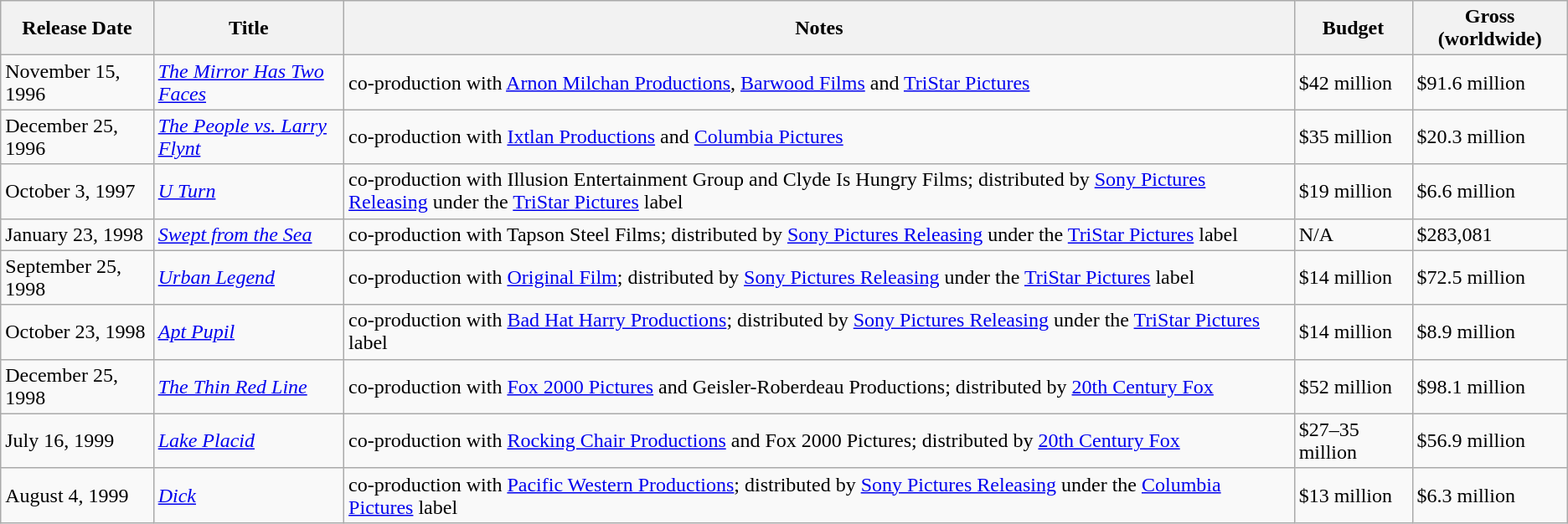<table class="wikitable sortable">
<tr>
<th>Release Date</th>
<th>Title</th>
<th>Notes</th>
<th>Budget</th>
<th>Gross (worldwide)</th>
</tr>
<tr>
<td>November 15, 1996</td>
<td><em><a href='#'>The Mirror Has Two Faces</a></em></td>
<td>co-production with <a href='#'>Arnon Milchan Productions</a>, <a href='#'>Barwood Films</a> and <a href='#'>TriStar Pictures</a></td>
<td>$42 million</td>
<td>$91.6 million</td>
</tr>
<tr>
<td>December 25, 1996</td>
<td><em><a href='#'>The People vs. Larry Flynt</a></em></td>
<td>co-production with <a href='#'>Ixtlan Productions</a> and <a href='#'>Columbia Pictures</a></td>
<td>$35 million</td>
<td>$20.3 million</td>
</tr>
<tr>
<td>October 3, 1997</td>
<td><em><a href='#'>U Turn</a></em></td>
<td>co-production with Illusion Entertainment Group and Clyde Is Hungry Films; distributed by <a href='#'>Sony Pictures Releasing</a> under the <a href='#'>TriStar Pictures</a> label</td>
<td>$19 million</td>
<td>$6.6 million</td>
</tr>
<tr>
<td>January 23, 1998</td>
<td><em><a href='#'>Swept from the Sea</a></em></td>
<td>co-production with Tapson Steel Films; distributed by <a href='#'>Sony Pictures Releasing</a> under the <a href='#'>TriStar Pictures</a> label</td>
<td>N/A</td>
<td>$283,081</td>
</tr>
<tr>
<td>September 25, 1998</td>
<td><em><a href='#'>Urban Legend</a></em></td>
<td>co-production with <a href='#'>Original Film</a>; distributed by <a href='#'>Sony Pictures Releasing</a> under the <a href='#'>TriStar Pictures</a> label</td>
<td>$14 million</td>
<td>$72.5 million</td>
</tr>
<tr>
<td>October 23, 1998</td>
<td><em><a href='#'>Apt Pupil</a></em></td>
<td>co-production with <a href='#'>Bad Hat Harry Productions</a>; distributed by <a href='#'>Sony Pictures Releasing</a> under the <a href='#'>TriStar Pictures</a> label</td>
<td>$14 million</td>
<td>$8.9 million</td>
</tr>
<tr>
<td>December 25, 1998</td>
<td><em><a href='#'>The Thin Red Line</a></em></td>
<td>co-production with <a href='#'>Fox 2000 Pictures</a> and Geisler-Roberdeau Productions; distributed by <a href='#'>20th Century Fox</a></td>
<td>$52 million</td>
<td>$98.1 million</td>
</tr>
<tr>
<td>July 16, 1999</td>
<td><em><a href='#'>Lake Placid</a></em></td>
<td>co-production with <a href='#'>Rocking Chair Productions</a> and Fox 2000 Pictures; distributed by <a href='#'>20th Century Fox</a></td>
<td>$27–35 million</td>
<td>$56.9 million</td>
</tr>
<tr>
<td>August 4, 1999</td>
<td><em><a href='#'>Dick</a></em></td>
<td>co-production with <a href='#'>Pacific Western Productions</a>; distributed by <a href='#'>Sony Pictures Releasing</a> under the <a href='#'>Columbia Pictures</a> label</td>
<td>$13 million</td>
<td>$6.3 million</td>
</tr>
</table>
